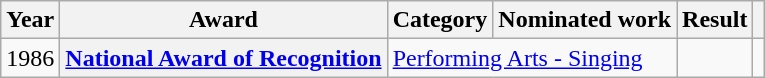<table class="wikitable plainrowheaders sortable">
<tr>
<th scope="col">Year</th>
<th scope="col">Award</th>
<th scope="col">Category</th>
<th scope="col">Nominated work</th>
<th scope="col">Result</th>
<th scope="col" class="unsortable"></th>
</tr>
<tr>
<td>1986</td>
<th scope="row"><a href='#'>National Award of Recognition</a></th>
<td colspan="2"><a href='#'>Performing Arts - Singing</a></td>
<td></td>
<td style="text-align:center;"></td>
</tr>
</table>
